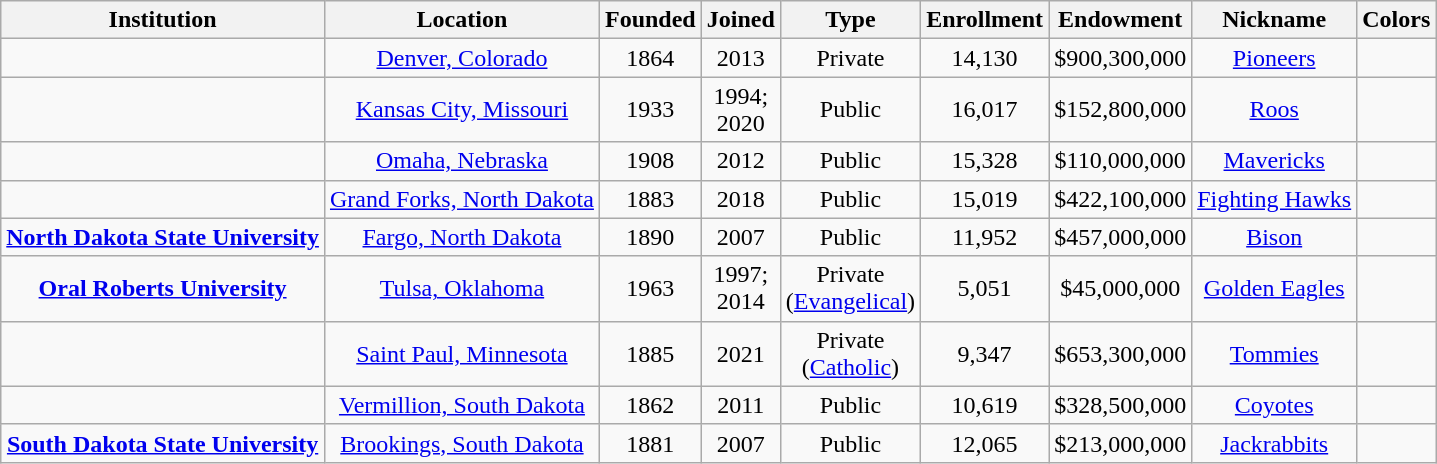<table class="wikitable sortable" style="text-align: center">
<tr>
<th>Institution</th>
<th>Location</th>
<th>Founded</th>
<th>Joined</th>
<th>Type</th>
<th>Enrollment</th>
<th>Endowment</th>
<th>Nickname</th>
<th class="unsortable">Colors</th>
</tr>
<tr>
<td></td>
<td><a href='#'>Denver, Colorado</a></td>
<td>1864</td>
<td>2013</td>
<td>Private</td>
<td>14,130</td>
<td>$900,300,000</td>
<td><a href='#'>Pioneers</a></td>
<td></td>
</tr>
<tr>
<td></td>
<td><a href='#'>Kansas City, Missouri</a></td>
<td>1933</td>
<td>1994;<br>2020</td>
<td>Public</td>
<td>16,017</td>
<td>$152,800,000</td>
<td><a href='#'>Roos</a></td>
<td></td>
</tr>
<tr>
<td></td>
<td><a href='#'>Omaha, Nebraska</a></td>
<td>1908</td>
<td>2012</td>
<td>Public</td>
<td>15,328</td>
<td>$110,000,000</td>
<td><a href='#'>Mavericks</a></td>
<td></td>
</tr>
<tr>
<td></td>
<td><a href='#'>Grand Forks, North Dakota</a></td>
<td>1883</td>
<td>2018</td>
<td>Public</td>
<td>15,019</td>
<td>$422,100,000</td>
<td><a href='#'>Fighting Hawks</a></td>
<td></td>
</tr>
<tr>
<td><strong><a href='#'>North Dakota State University</a></strong></td>
<td><a href='#'>Fargo, North Dakota</a></td>
<td>1890</td>
<td>2007</td>
<td>Public</td>
<td>11,952</td>
<td>$457,000,000</td>
<td><a href='#'>Bison</a></td>
<td></td>
</tr>
<tr>
<td><strong><a href='#'>Oral Roberts University</a></strong></td>
<td><a href='#'>Tulsa, Oklahoma</a></td>
<td>1963</td>
<td>1997;<br>2014</td>
<td>Private<br>(<a href='#'>Evangelical</a>)</td>
<td>5,051</td>
<td>$45,000,000</td>
<td><a href='#'>Golden Eagles</a></td>
<td></td>
</tr>
<tr>
<td></td>
<td><a href='#'>Saint Paul, Minnesota</a></td>
<td>1885</td>
<td>2021</td>
<td>Private<br>(<a href='#'>Catholic</a>)</td>
<td>9,347</td>
<td>$653,300,000</td>
<td><a href='#'>Tommies</a></td>
<td> </td>
</tr>
<tr>
<td></td>
<td><a href='#'>Vermillion, South Dakota</a></td>
<td>1862</td>
<td>2011</td>
<td>Public</td>
<td>10,619</td>
<td>$328,500,000</td>
<td><a href='#'>Coyotes</a></td>
<td></td>
</tr>
<tr>
<td><strong><a href='#'>South Dakota State University</a></strong></td>
<td><a href='#'>Brookings, South Dakota</a></td>
<td>1881</td>
<td>2007</td>
<td>Public</td>
<td>12,065</td>
<td>$213,000,000</td>
<td><a href='#'>Jackrabbits</a></td>
<td></td>
</tr>
</table>
